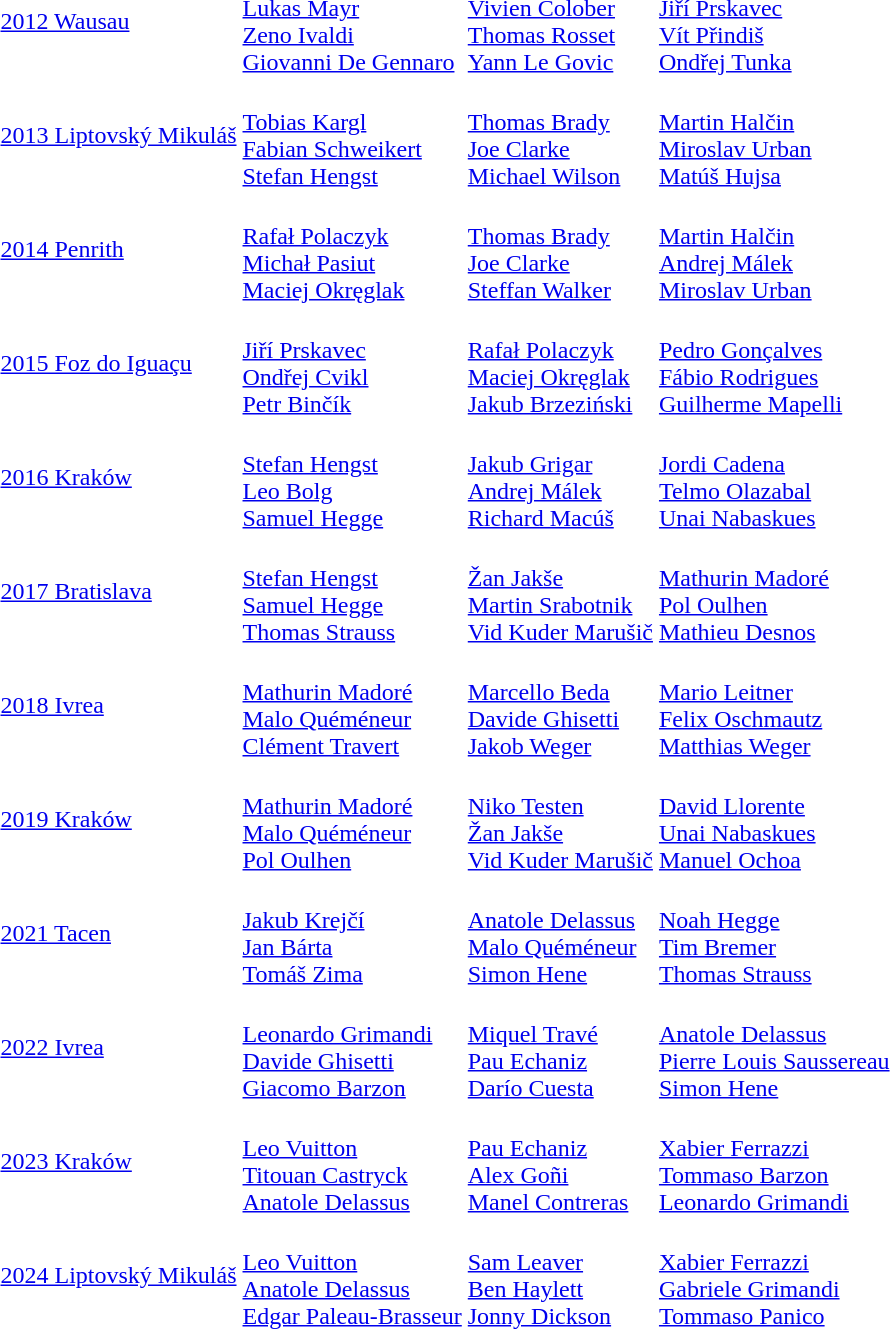<table>
<tr>
<td><a href='#'>2012 Wausau</a></td>
<td><br><a href='#'>Lukas Mayr</a><br><a href='#'>Zeno Ivaldi</a><br><a href='#'>Giovanni De Gennaro</a></td>
<td><br><a href='#'>Vivien Colober</a><br><a href='#'>Thomas Rosset</a><br><a href='#'>Yann Le Govic</a></td>
<td><br><a href='#'>Jiří Prskavec</a><br><a href='#'>Vít Přindiš</a><br><a href='#'>Ondřej Tunka</a></td>
</tr>
<tr>
<td><a href='#'>2013 Liptovský Mikuláš</a></td>
<td><br><a href='#'>Tobias Kargl</a><br><a href='#'>Fabian Schweikert</a><br><a href='#'>Stefan Hengst</a></td>
<td><br><a href='#'>Thomas Brady</a><br><a href='#'>Joe Clarke</a><br><a href='#'>Michael Wilson</a></td>
<td><br><a href='#'>Martin Halčin</a><br><a href='#'>Miroslav Urban</a><br><a href='#'>Matúš Hujsa</a></td>
</tr>
<tr>
<td><a href='#'>2014 Penrith</a></td>
<td><br><a href='#'>Rafał Polaczyk</a><br><a href='#'>Michał Pasiut</a><br><a href='#'>Maciej Okręglak</a></td>
<td><br><a href='#'>Thomas Brady</a><br><a href='#'>Joe Clarke</a><br><a href='#'>Steffan Walker</a></td>
<td><br><a href='#'>Martin Halčin</a><br><a href='#'>Andrej Málek</a><br><a href='#'>Miroslav Urban</a></td>
</tr>
<tr>
<td><a href='#'>2015 Foz do Iguaçu</a></td>
<td><br><a href='#'>Jiří Prskavec</a><br><a href='#'>Ondřej Cvikl</a><br><a href='#'>Petr Binčík</a></td>
<td><br><a href='#'>Rafał Polaczyk</a><br><a href='#'>Maciej Okręglak</a><br><a href='#'>Jakub Brzeziński</a></td>
<td><br><a href='#'>Pedro Gonçalves</a><br><a href='#'>Fábio Rodrigues</a><br><a href='#'>Guilherme Mapelli</a></td>
</tr>
<tr>
<td><a href='#'>2016 Kraków</a></td>
<td><br><a href='#'>Stefan Hengst</a><br><a href='#'>Leo Bolg</a><br><a href='#'>Samuel Hegge</a></td>
<td><br><a href='#'>Jakub Grigar</a><br><a href='#'>Andrej Málek</a><br><a href='#'>Richard Macúš</a></td>
<td><br><a href='#'>Jordi Cadena</a><br><a href='#'>Telmo Olazabal</a><br><a href='#'>Unai Nabaskues</a></td>
</tr>
<tr>
<td><a href='#'>2017 Bratislava</a></td>
<td><br><a href='#'>Stefan Hengst</a><br><a href='#'>Samuel Hegge</a><br><a href='#'>Thomas Strauss</a></td>
<td><br><a href='#'>Žan Jakše</a><br><a href='#'>Martin Srabotnik</a><br><a href='#'>Vid Kuder Marušič</a></td>
<td><br><a href='#'>Mathurin Madoré</a><br><a href='#'>Pol Oulhen</a><br><a href='#'>Mathieu Desnos</a></td>
</tr>
<tr>
<td><a href='#'>2018 Ivrea</a></td>
<td><br><a href='#'>Mathurin Madoré</a><br><a href='#'>Malo Quéméneur</a><br><a href='#'>Clément Travert</a></td>
<td><br><a href='#'>Marcello Beda</a><br><a href='#'>Davide Ghisetti</a><br><a href='#'>Jakob Weger</a></td>
<td><br><a href='#'>Mario Leitner</a><br><a href='#'>Felix Oschmautz</a><br><a href='#'>Matthias Weger</a></td>
</tr>
<tr>
<td><a href='#'>2019 Kraków</a></td>
<td><br><a href='#'>Mathurin Madoré</a><br><a href='#'>Malo Quéméneur</a><br><a href='#'>Pol Oulhen</a></td>
<td><br><a href='#'>Niko Testen</a><br><a href='#'>Žan Jakše</a><br><a href='#'>Vid Kuder Marušič</a></td>
<td><br><a href='#'>David Llorente</a><br><a href='#'>Unai Nabaskues</a><br><a href='#'>Manuel Ochoa</a></td>
</tr>
<tr>
<td><a href='#'>2021 Tacen</a></td>
<td><br><a href='#'>Jakub Krejčí</a><br><a href='#'>Jan Bárta</a><br><a href='#'>Tomáš Zima</a></td>
<td><br><a href='#'>Anatole Delassus</a><br><a href='#'>Malo Quéméneur</a><br><a href='#'>Simon Hene</a></td>
<td><br><a href='#'>Noah Hegge</a><br><a href='#'>Tim Bremer</a><br><a href='#'>Thomas Strauss</a></td>
</tr>
<tr>
<td><a href='#'>2022 Ivrea</a></td>
<td><br><a href='#'>Leonardo Grimandi</a><br><a href='#'>Davide Ghisetti</a><br><a href='#'>Giacomo Barzon</a></td>
<td><br><a href='#'>Miquel Travé</a><br><a href='#'>Pau Echaniz</a><br><a href='#'>Darío Cuesta</a></td>
<td><br><a href='#'>Anatole Delassus</a><br><a href='#'>Pierre Louis Saussereau</a><br><a href='#'>Simon Hene</a></td>
</tr>
<tr>
<td><a href='#'>2023 Kraków</a></td>
<td><br><a href='#'>Leo Vuitton</a><br><a href='#'>Titouan Castryck</a><br><a href='#'>Anatole Delassus</a></td>
<td><br><a href='#'>Pau Echaniz</a><br><a href='#'>Alex Goñi</a><br><a href='#'>Manel Contreras</a></td>
<td><br><a href='#'>Xabier Ferrazzi</a><br><a href='#'>Tommaso Barzon</a><br><a href='#'>Leonardo Grimandi</a></td>
</tr>
<tr>
<td><a href='#'>2024 Liptovský Mikuláš</a></td>
<td><br><a href='#'>Leo Vuitton</a><br><a href='#'>Anatole Delassus</a><br><a href='#'>Edgar Paleau-Brasseur</a></td>
<td><br><a href='#'>Sam Leaver</a><br><a href='#'>Ben Haylett</a><br><a href='#'>Jonny Dickson</a></td>
<td><br><a href='#'>Xabier Ferrazzi</a><br><a href='#'>Gabriele Grimandi</a><br><a href='#'>Tommaso Panico</a></td>
</tr>
</table>
